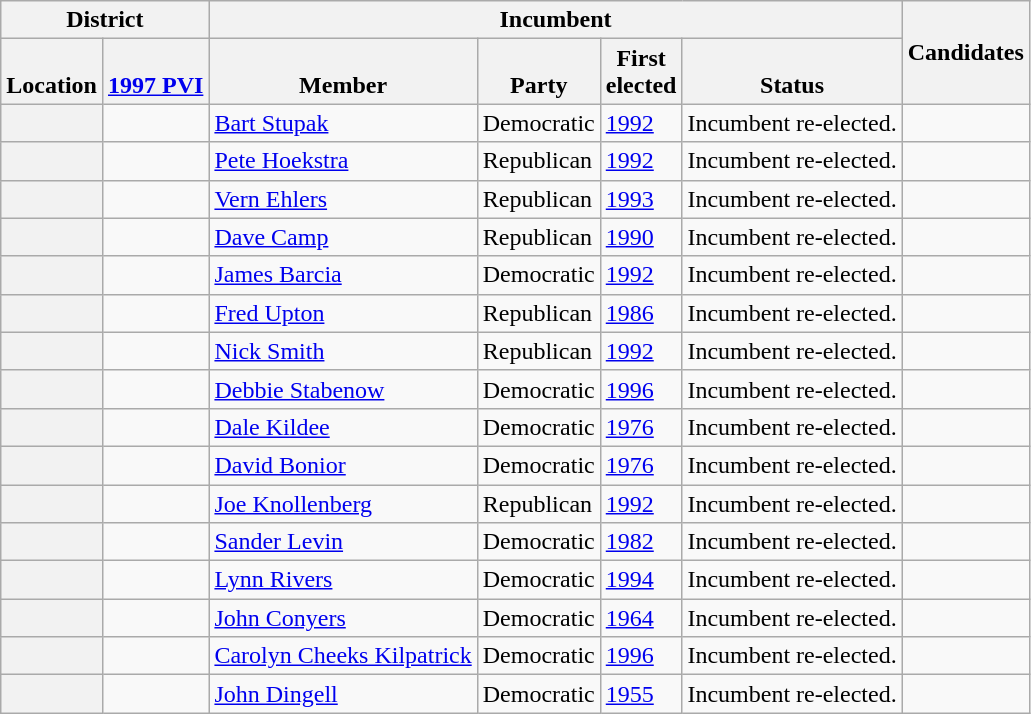<table class="wikitable sortable">
<tr>
<th colspan=2>District</th>
<th colspan=4>Incumbent</th>
<th rowspan=2 class="unsortable">Candidates</th>
</tr>
<tr valign=bottom>
<th>Location</th>
<th><a href='#'>1997 PVI</a></th>
<th>Member</th>
<th>Party</th>
<th>First<br>elected</th>
<th>Status</th>
</tr>
<tr>
<th></th>
<td></td>
<td><a href='#'>Bart Stupak</a></td>
<td>Democratic</td>
<td><a href='#'>1992</a></td>
<td>Incumbent re-elected.</td>
<td nowrap></td>
</tr>
<tr>
<th></th>
<td></td>
<td><a href='#'>Pete Hoekstra</a></td>
<td>Republican</td>
<td><a href='#'>1992</a></td>
<td>Incumbent re-elected.</td>
<td nowrap></td>
</tr>
<tr>
<th></th>
<td></td>
<td><a href='#'>Vern Ehlers</a></td>
<td>Republican</td>
<td><a href='#'>1993</a></td>
<td>Incumbent re-elected.</td>
<td nowrap></td>
</tr>
<tr>
<th></th>
<td></td>
<td><a href='#'>Dave Camp</a></td>
<td>Republican</td>
<td><a href='#'>1990</a></td>
<td>Incumbent re-elected.</td>
<td nowrap></td>
</tr>
<tr>
<th></th>
<td></td>
<td><a href='#'>James Barcia</a></td>
<td>Democratic</td>
<td><a href='#'>1992</a></td>
<td>Incumbent re-elected.</td>
<td nowrap></td>
</tr>
<tr>
<th></th>
<td></td>
<td><a href='#'>Fred Upton</a></td>
<td>Republican</td>
<td><a href='#'>1986</a></td>
<td>Incumbent re-elected.</td>
<td nowrap></td>
</tr>
<tr>
<th></th>
<td></td>
<td><a href='#'>Nick Smith</a></td>
<td>Republican</td>
<td><a href='#'>1992</a></td>
<td>Incumbent re-elected.</td>
<td nowrap></td>
</tr>
<tr>
<th></th>
<td></td>
<td><a href='#'>Debbie Stabenow</a></td>
<td>Democratic</td>
<td><a href='#'>1996</a></td>
<td>Incumbent re-elected.</td>
<td nowrap></td>
</tr>
<tr>
<th></th>
<td></td>
<td><a href='#'>Dale Kildee</a></td>
<td>Democratic</td>
<td><a href='#'>1976</a></td>
<td>Incumbent re-elected.</td>
<td nowrap></td>
</tr>
<tr>
<th></th>
<td></td>
<td><a href='#'>David Bonior</a></td>
<td>Democratic</td>
<td><a href='#'>1976</a></td>
<td>Incumbent re-elected.</td>
<td nowrap></td>
</tr>
<tr>
<th></th>
<td></td>
<td><a href='#'>Joe Knollenberg</a></td>
<td>Republican</td>
<td><a href='#'>1992</a></td>
<td>Incumbent re-elected.</td>
<td nowrap></td>
</tr>
<tr>
<th></th>
<td></td>
<td><a href='#'>Sander Levin</a></td>
<td>Democratic</td>
<td><a href='#'>1982</a></td>
<td>Incumbent re-elected.</td>
<td nowrap></td>
</tr>
<tr>
<th></th>
<td></td>
<td><a href='#'>Lynn Rivers</a></td>
<td>Democratic</td>
<td><a href='#'>1994</a></td>
<td>Incumbent re-elected.</td>
<td nowrap></td>
</tr>
<tr>
<th></th>
<td></td>
<td><a href='#'>John Conyers</a></td>
<td>Democratic</td>
<td><a href='#'>1964</a></td>
<td>Incumbent re-elected.</td>
<td nowrap></td>
</tr>
<tr>
<th></th>
<td></td>
<td><a href='#'>Carolyn Cheeks Kilpatrick</a></td>
<td>Democratic</td>
<td><a href='#'>1996</a></td>
<td>Incumbent re-elected.</td>
<td nowrap><br></td>
</tr>
<tr>
<th></th>
<td></td>
<td><a href='#'>John Dingell</a></td>
<td>Democratic</td>
<td><a href='#'>1955</a></td>
<td>Incumbent re-elected.</td>
<td nowrap></td>
</tr>
</table>
